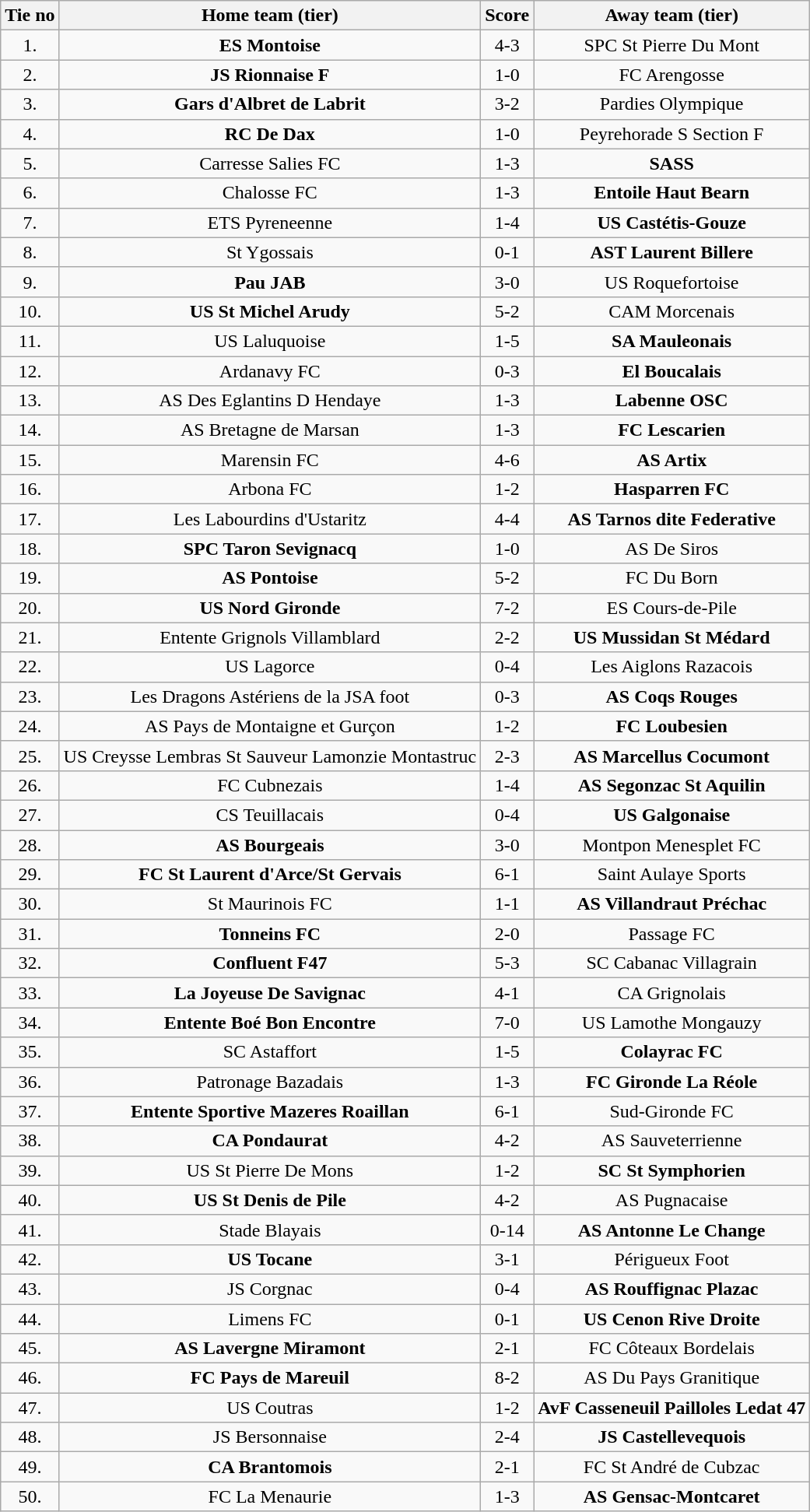<table class="wikitable" style="text-align: center">
<tr>
<th>Tie no</th>
<th>Home team (tier)</th>
<th>Score</th>
<th>Away team (tier)</th>
</tr>
<tr>
<td>1.</td>
<td><strong>ES Montoise</strong></td>
<td>4-3 </td>
<td>SPC St Pierre Du Mont</td>
</tr>
<tr>
<td>2.</td>
<td><strong>JS Rionnaise F</strong></td>
<td>1-0</td>
<td>FC Arengosse</td>
</tr>
<tr>
<td>3.</td>
<td><strong>Gars d'Albret de Labrit</strong></td>
<td>3-2 </td>
<td>Pardies Olympique</td>
</tr>
<tr>
<td>4.</td>
<td><strong>RC De Dax</strong></td>
<td>1-0</td>
<td>Peyrehorade S Section F</td>
</tr>
<tr>
<td>5.</td>
<td>Carresse Salies FC</td>
<td>1-3</td>
<td><strong>SASS</strong></td>
</tr>
<tr>
<td>6.</td>
<td>Chalosse FC</td>
<td>1-3</td>
<td><strong>Entoile Haut Bearn</strong></td>
</tr>
<tr>
<td>7.</td>
<td>ETS Pyreneenne</td>
<td>1-4</td>
<td><strong>US Castétis-Gouze</strong></td>
</tr>
<tr>
<td>8.</td>
<td>St Ygossais</td>
<td>0-1</td>
<td><strong>AST Laurent Billere</strong></td>
</tr>
<tr>
<td>9.</td>
<td><strong>Pau JAB</strong></td>
<td>3-0</td>
<td>US Roquefortoise</td>
</tr>
<tr>
<td>10.</td>
<td><strong>US St Michel Arudy</strong></td>
<td>5-2</td>
<td>CAM Morcenais</td>
</tr>
<tr>
<td>11.</td>
<td>US Laluquoise</td>
<td>1-5</td>
<td><strong>SA Mauleonais</strong></td>
</tr>
<tr>
<td>12.</td>
<td>Ardanavy FC</td>
<td>0-3</td>
<td><strong>El Boucalais</strong></td>
</tr>
<tr>
<td>13.</td>
<td>AS Des Eglantins D Hendaye</td>
<td>1-3</td>
<td><strong>Labenne OSC</strong></td>
</tr>
<tr>
<td>14.</td>
<td>AS Bretagne de Marsan</td>
<td>1-3</td>
<td><strong>FC Lescarien</strong></td>
</tr>
<tr>
<td>15.</td>
<td>Marensin FC</td>
<td>4-6</td>
<td><strong>AS Artix</strong></td>
</tr>
<tr>
<td>16.</td>
<td>Arbona FC</td>
<td>1-2 </td>
<td><strong>Hasparren FC</strong></td>
</tr>
<tr>
<td>17.</td>
<td>Les Labourdins d'Ustaritz</td>
<td>4-4 </td>
<td><strong>AS Tarnos dite Federative</strong></td>
</tr>
<tr>
<td>18.</td>
<td><strong>SPC Taron Sevignacq</strong></td>
<td>1-0</td>
<td>AS De Siros</td>
</tr>
<tr>
<td>19.</td>
<td><strong>AS Pontoise</strong></td>
<td>5-2</td>
<td>FC Du Born</td>
</tr>
<tr>
<td>20.</td>
<td><strong>US Nord Gironde</strong></td>
<td>7-2</td>
<td>ES Cours-de-Pile</td>
</tr>
<tr>
<td>21.</td>
<td>Entente Grignols Villamblard</td>
<td>2-2 </td>
<td><strong>US Mussidan St Médard</strong></td>
</tr>
<tr>
<td>22.</td>
<td>US Lagorce</td>
<td>0-4</td>
<td>Les Aiglons Razacois</td>
</tr>
<tr>
<td>23.</td>
<td>Les Dragons Astériens de la JSA foot</td>
<td>0-3</td>
<td><strong>AS Coqs Rouges</strong></td>
</tr>
<tr>
<td>24.</td>
<td>AS Pays de Montaigne et Gurçon</td>
<td>1-2</td>
<td><strong>FC Loubesien</strong></td>
</tr>
<tr>
<td>25.</td>
<td>US Creysse Lembras St Sauveur Lamonzie Montastruc</td>
<td>2-3</td>
<td><strong>AS Marcellus Cocumont</strong></td>
</tr>
<tr>
<td>26.</td>
<td>FC Cubnezais</td>
<td>1-4</td>
<td><strong>AS Segonzac St Aquilin</strong></td>
</tr>
<tr>
<td>27.</td>
<td>CS Teuillacais</td>
<td>0-4</td>
<td><strong>US Galgonaise</strong></td>
</tr>
<tr>
<td>28.</td>
<td><strong>AS Bourgeais</strong></td>
<td>3-0</td>
<td>Montpon Menesplet FC</td>
</tr>
<tr>
<td>29.</td>
<td><strong>FC St Laurent d'Arce/St Gervais</strong></td>
<td>6-1</td>
<td>Saint Aulaye Sports</td>
</tr>
<tr>
<td>30.</td>
<td>St Maurinois FC</td>
<td>1-1 </td>
<td><strong>AS Villandraut Préchac</strong></td>
</tr>
<tr>
<td>31.</td>
<td><strong>Tonneins FC</strong></td>
<td>2-0</td>
<td>Passage FC</td>
</tr>
<tr>
<td>32.</td>
<td><strong>Confluent F47</strong></td>
<td>5-3</td>
<td>SC Cabanac Villagrain</td>
</tr>
<tr>
<td>33.</td>
<td><strong>La Joyeuse De Savignac</strong></td>
<td>4-1</td>
<td>CA Grignolais</td>
</tr>
<tr>
<td>34.</td>
<td><strong>Entente Boé Bon Encontre</strong></td>
<td>7-0</td>
<td>US Lamothe Mongauzy</td>
</tr>
<tr>
<td>35.</td>
<td>SC Astaffort</td>
<td>1-5</td>
<td><strong>Colayrac FC</strong></td>
</tr>
<tr>
<td>36.</td>
<td>Patronage Bazadais</td>
<td>1-3</td>
<td><strong>FC Gironde La Réole</strong></td>
</tr>
<tr>
<td>37.</td>
<td><strong>Entente Sportive Mazeres Roaillan</strong></td>
<td>6-1</td>
<td>Sud-Gironde FC</td>
</tr>
<tr>
<td>38.</td>
<td><strong>CA Pondaurat</strong></td>
<td>4-2</td>
<td>AS Sauveterrienne</td>
</tr>
<tr>
<td>39.</td>
<td>US St Pierre De Mons</td>
<td>1-2</td>
<td><strong>SC St Symphorien</strong></td>
</tr>
<tr>
<td>40.</td>
<td><strong>US St Denis de Pile</strong></td>
<td>4-2</td>
<td>AS Pugnacaise</td>
</tr>
<tr>
<td>41.</td>
<td>Stade Blayais</td>
<td>0-14</td>
<td><strong>AS Antonne Le Change</strong></td>
</tr>
<tr>
<td>42.</td>
<td><strong>US Tocane</strong></td>
<td>3-1</td>
<td>Périgueux Foot</td>
</tr>
<tr>
<td>43.</td>
<td>JS Corgnac</td>
<td>0-4</td>
<td><strong>AS Rouffignac Plazac</strong></td>
</tr>
<tr>
<td>44.</td>
<td>Limens FC</td>
<td>0-1</td>
<td><strong>US Cenon Rive Droite</strong></td>
</tr>
<tr>
<td>45.</td>
<td><strong>AS Lavergne Miramont</strong></td>
<td>2-1</td>
<td>FC Côteaux Bordelais</td>
</tr>
<tr>
<td>46.</td>
<td><strong>FC Pays de Mareuil</strong></td>
<td>8-2</td>
<td>AS Du Pays Granitique</td>
</tr>
<tr>
<td>47.</td>
<td>US Coutras</td>
<td>1-2</td>
<td><strong>AvF Casseneuil Pailloles Ledat 47</strong></td>
</tr>
<tr>
<td>48.</td>
<td>JS Bersonnaise</td>
<td>2-4</td>
<td><strong>JS Castellevequois</strong></td>
</tr>
<tr>
<td>49.</td>
<td><strong>CA Brantomois</strong></td>
<td>2-1</td>
<td>FC St André de Cubzac</td>
</tr>
<tr>
<td>50.</td>
<td>FC La Menaurie</td>
<td>1-3</td>
<td><strong>AS Gensac-Montcaret</strong></td>
</tr>
</table>
